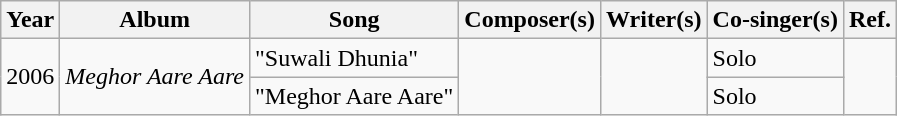<table class="wikitable plainrowheaders">
<tr>
<th scope="col">Year</th>
<th scope="col">Album</th>
<th scope="col">Song</th>
<th scope="col">Composer(s)</th>
<th scope="col">Writer(s)</th>
<th scope="col">Co-singer(s)</th>
<th scope="col">Ref.</th>
</tr>
<tr>
<td rowspan="2">2006</td>
<td rowspan="2"><em>Meghor Aare Aare</em></td>
<td>"Suwali Dhunia"</td>
<td rowspan="2"></td>
<td rowspan="2"></td>
<td>Solo</td>
</tr>
<tr>
<td>"Meghor Aare Aare"</td>
<td>Solo</td>
</tr>
</table>
